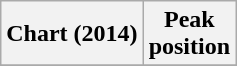<table class="wikitable plainrowheaders sortable" style="text-align:center;">
<tr>
<th>Chart (2014)</th>
<th>Peak<br>position</th>
</tr>
<tr>
</tr>
</table>
